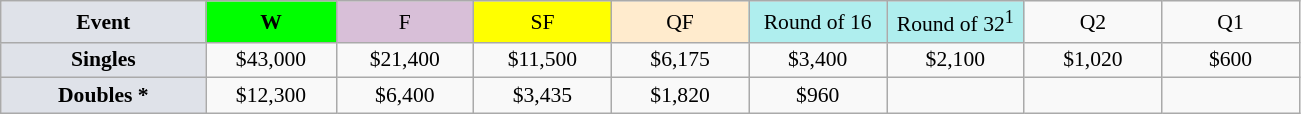<table class=wikitable style=font-size:90%;text-align:center>
<tr>
<td style="width:130px; background:#dfe2e9;"><strong>Event</strong></td>
<td style="width:80px; background:lime;"><strong>W</strong></td>
<td style="width:85px; background:thistle;">F</td>
<td style="width:85px; background:#ff0;">SF</td>
<td style="width:85px; background:#ffebcd;">QF</td>
<td style="width:85px; background:#afeeee;">Round of 16</td>
<td style="width:85px; background:#afeeee;">Round of 32<sup>1</sup></td>
<td width=85>Q2</td>
<td width=85>Q1</td>
</tr>
<tr>
<td style="background:#dfe2e9;"><strong>Singles</strong></td>
<td>$43,000</td>
<td>$21,400</td>
<td>$11,500</td>
<td>$6,175</td>
<td>$3,400</td>
<td>$2,100</td>
<td>$1,020</td>
<td>$600</td>
</tr>
<tr>
<td style="background:#dfe2e9;"><strong>Doubles *</strong></td>
<td>$12,300</td>
<td>$6,400</td>
<td>$3,435</td>
<td>$1,820</td>
<td>$960</td>
<td></td>
<td></td>
<td></td>
</tr>
</table>
